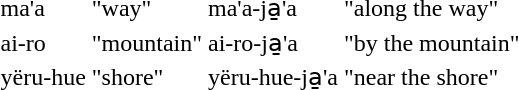<table>
<tr>
<td>ma'a</td>
<td>"way"</td>
<td>ma'a-ja̱'a</td>
<td>"along the way"</td>
</tr>
<tr>
<td>ai-ro</td>
<td>"mountain"</td>
<td>ai-ro-ja̱'a</td>
<td>"by the mountain"</td>
</tr>
<tr>
<td>yëru-hue</td>
<td>"shore"</td>
<td>yëru-hue-ja̱'a</td>
<td>"near the shore"</td>
</tr>
</table>
